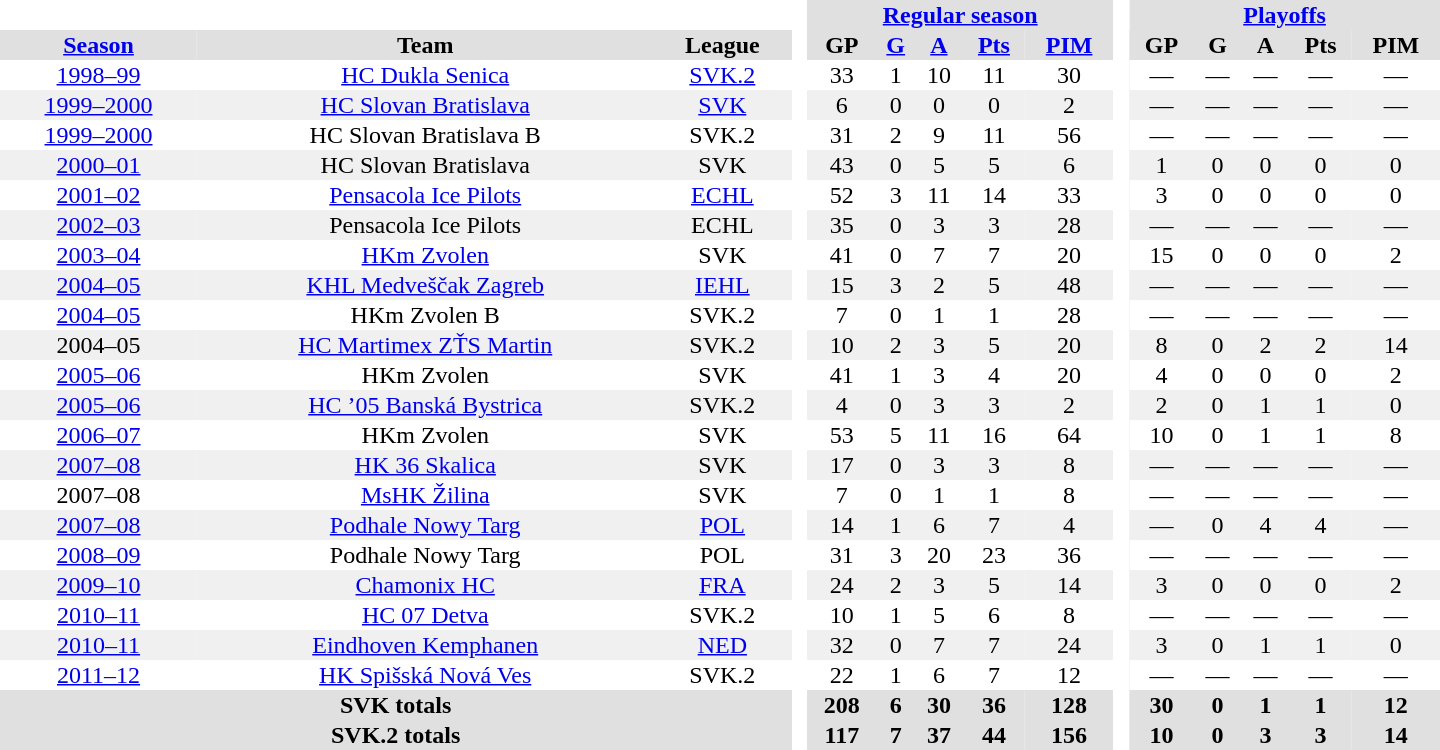<table border="0" cellpadding="1" cellspacing="0" style="text-align:center; width:60em">
<tr bgcolor="#e0e0e0">
<th colspan="3" bgcolor="#ffffff"> </th>
<th rowspan="99" bgcolor="#ffffff"> </th>
<th colspan="5"><a href='#'>Regular season</a></th>
<th rowspan="99" bgcolor="#ffffff"> </th>
<th colspan="5"><a href='#'>Playoffs</a></th>
</tr>
<tr bgcolor="#e0e0e0">
<th><a href='#'>Season</a></th>
<th>Team</th>
<th>League</th>
<th>GP</th>
<th><a href='#'>G</a></th>
<th><a href='#'>A</a></th>
<th><a href='#'>Pts</a></th>
<th><a href='#'>PIM</a></th>
<th>GP</th>
<th>G</th>
<th>A</th>
<th>Pts</th>
<th>PIM</th>
</tr>
<tr>
<td><a href='#'>1998–99</a></td>
<td><a href='#'>HC Dukla Senica</a></td>
<td><a href='#'>SVK.2</a></td>
<td>33</td>
<td>1</td>
<td>10</td>
<td>11</td>
<td>30</td>
<td>—</td>
<td>—</td>
<td>—</td>
<td>—</td>
<td>—</td>
</tr>
<tr bgcolor="#f0f0f0">
<td><a href='#'>1999–2000</a></td>
<td><a href='#'>HC Slovan Bratislava</a></td>
<td><a href='#'>SVK</a></td>
<td>6</td>
<td>0</td>
<td>0</td>
<td>0</td>
<td>2</td>
<td>—</td>
<td>—</td>
<td>—</td>
<td>—</td>
<td>—</td>
</tr>
<tr>
<td><a href='#'>1999–2000</a></td>
<td>HC Slovan Bratislava B</td>
<td>SVK.2</td>
<td>31</td>
<td>2</td>
<td>9</td>
<td>11</td>
<td>56</td>
<td>—</td>
<td>—</td>
<td>—</td>
<td>—</td>
<td>—</td>
</tr>
<tr bgcolor="#f0f0f0">
<td><a href='#'>2000–01</a></td>
<td>HC Slovan Bratislava</td>
<td>SVK</td>
<td>43</td>
<td>0</td>
<td>5</td>
<td>5</td>
<td>6</td>
<td>1</td>
<td>0</td>
<td>0</td>
<td>0</td>
<td>0</td>
</tr>
<tr>
<td><a href='#'>2001–02</a></td>
<td><a href='#'>Pensacola Ice Pilots</a></td>
<td><a href='#'>ECHL</a></td>
<td>52</td>
<td>3</td>
<td>11</td>
<td>14</td>
<td>33</td>
<td>3</td>
<td>0</td>
<td>0</td>
<td>0</td>
<td>0</td>
</tr>
<tr bgcolor="#f0f0f0">
<td><a href='#'>2002–03</a></td>
<td>Pensacola Ice Pilots</td>
<td>ECHL</td>
<td>35</td>
<td>0</td>
<td>3</td>
<td>3</td>
<td>28</td>
<td>—</td>
<td>—</td>
<td>—</td>
<td>—</td>
<td>—</td>
</tr>
<tr>
<td><a href='#'>2003–04</a></td>
<td><a href='#'>HKm Zvolen</a></td>
<td>SVK</td>
<td>41</td>
<td>0</td>
<td>7</td>
<td>7</td>
<td>20</td>
<td>15</td>
<td>0</td>
<td>0</td>
<td>0</td>
<td>2</td>
</tr>
<tr bgcolor="#f0f0f0">
<td><a href='#'>2004–05</a></td>
<td><a href='#'>KHL Medveščak Zagreb</a></td>
<td><a href='#'>IEHL</a></td>
<td>15</td>
<td>3</td>
<td>2</td>
<td>5</td>
<td>48</td>
<td>—</td>
<td>—</td>
<td>—</td>
<td>—</td>
<td>—</td>
</tr>
<tr>
<td><a href='#'>2004–05</a></td>
<td>HKm Zvolen B</td>
<td>SVK.2</td>
<td>7</td>
<td>0</td>
<td>1</td>
<td>1</td>
<td>28</td>
<td>—</td>
<td>—</td>
<td>—</td>
<td>—</td>
<td>—</td>
</tr>
<tr bgcolor="#f0f0f0">
<td>2004–05</td>
<td><a href='#'>HC Martimex ZŤS Martin</a></td>
<td>SVK.2</td>
<td>10</td>
<td>2</td>
<td>3</td>
<td>5</td>
<td>20</td>
<td>8</td>
<td>0</td>
<td>2</td>
<td>2</td>
<td>14</td>
</tr>
<tr>
<td><a href='#'>2005–06</a></td>
<td>HKm Zvolen</td>
<td>SVK</td>
<td>41</td>
<td>1</td>
<td>3</td>
<td>4</td>
<td>20</td>
<td>4</td>
<td>0</td>
<td>0</td>
<td>0</td>
<td>2</td>
</tr>
<tr bgcolor="#f0f0f0">
<td><a href='#'>2005–06</a></td>
<td><a href='#'>HC ’05 Banská Bystrica</a></td>
<td>SVK.2</td>
<td>4</td>
<td>0</td>
<td>3</td>
<td>3</td>
<td>2</td>
<td>2</td>
<td>0</td>
<td>1</td>
<td>1</td>
<td>0</td>
</tr>
<tr>
<td><a href='#'>2006–07</a></td>
<td>HKm Zvolen</td>
<td>SVK</td>
<td>53</td>
<td>5</td>
<td>11</td>
<td>16</td>
<td>64</td>
<td>10</td>
<td>0</td>
<td>1</td>
<td>1</td>
<td>8</td>
</tr>
<tr bgcolor="#f0f0f0">
<td><a href='#'>2007–08</a></td>
<td><a href='#'>HK 36 Skalica</a></td>
<td>SVK</td>
<td>17</td>
<td>0</td>
<td>3</td>
<td>3</td>
<td>8</td>
<td>—</td>
<td>—</td>
<td>—</td>
<td>—</td>
<td>—</td>
</tr>
<tr>
<td>2007–08</td>
<td><a href='#'>MsHK Žilina</a></td>
<td>SVK</td>
<td>7</td>
<td>0</td>
<td>1</td>
<td>1</td>
<td>8</td>
<td>—</td>
<td>—</td>
<td>—</td>
<td>—</td>
<td>—</td>
</tr>
<tr bgcolor="#f0f0f0">
<td><a href='#'>2007–08</a></td>
<td><a href='#'>Podhale Nowy Targ</a></td>
<td><a href='#'>POL</a></td>
<td>14</td>
<td>1</td>
<td>6</td>
<td>7</td>
<td>4</td>
<td>—</td>
<td>0</td>
<td>4</td>
<td>4</td>
<td>—</td>
</tr>
<tr>
<td><a href='#'>2008–09</a></td>
<td>Podhale Nowy Targ</td>
<td>POL</td>
<td>31</td>
<td>3</td>
<td>20</td>
<td>23</td>
<td>36</td>
<td>—</td>
<td>—</td>
<td>—</td>
<td>—</td>
<td>—</td>
</tr>
<tr bgcolor="#f0f0f0">
<td><a href='#'>2009–10</a></td>
<td><a href='#'>Chamonix HC</a></td>
<td><a href='#'>FRA</a></td>
<td>24</td>
<td>2</td>
<td>3</td>
<td>5</td>
<td>14</td>
<td>3</td>
<td>0</td>
<td>0</td>
<td>0</td>
<td>2</td>
</tr>
<tr>
<td><a href='#'>2010–11</a></td>
<td><a href='#'>HC 07 Detva</a></td>
<td>SVK.2</td>
<td>10</td>
<td>1</td>
<td>5</td>
<td>6</td>
<td>8</td>
<td>—</td>
<td>—</td>
<td>—</td>
<td>—</td>
<td>—</td>
</tr>
<tr bgcolor="#f0f0f0">
<td><a href='#'>2010–11</a></td>
<td><a href='#'>Eindhoven Kemphanen</a></td>
<td><a href='#'>NED</a></td>
<td>32</td>
<td>0</td>
<td>7</td>
<td>7</td>
<td>24</td>
<td>3</td>
<td>0</td>
<td>1</td>
<td>1</td>
<td>0</td>
</tr>
<tr>
<td><a href='#'>2011–12</a></td>
<td><a href='#'>HK Spišská Nová Ves</a></td>
<td>SVK.2</td>
<td>22</td>
<td>1</td>
<td>6</td>
<td>7</td>
<td>12</td>
<td>—</td>
<td>—</td>
<td>—</td>
<td>—</td>
<td>—</td>
</tr>
<tr bgcolor="#e0e0e0">
<th colspan="3">SVK totals</th>
<th>208</th>
<th>6</th>
<th>30</th>
<th>36</th>
<th>128</th>
<th>30</th>
<th>0</th>
<th>1</th>
<th>1</th>
<th>12</th>
</tr>
<tr bgcolor="#e0e0e0">
<th colspan="3">SVK.2 totals</th>
<th>117</th>
<th>7</th>
<th>37</th>
<th>44</th>
<th>156</th>
<th>10</th>
<th>0</th>
<th>3</th>
<th>3</th>
<th>14</th>
</tr>
</table>
